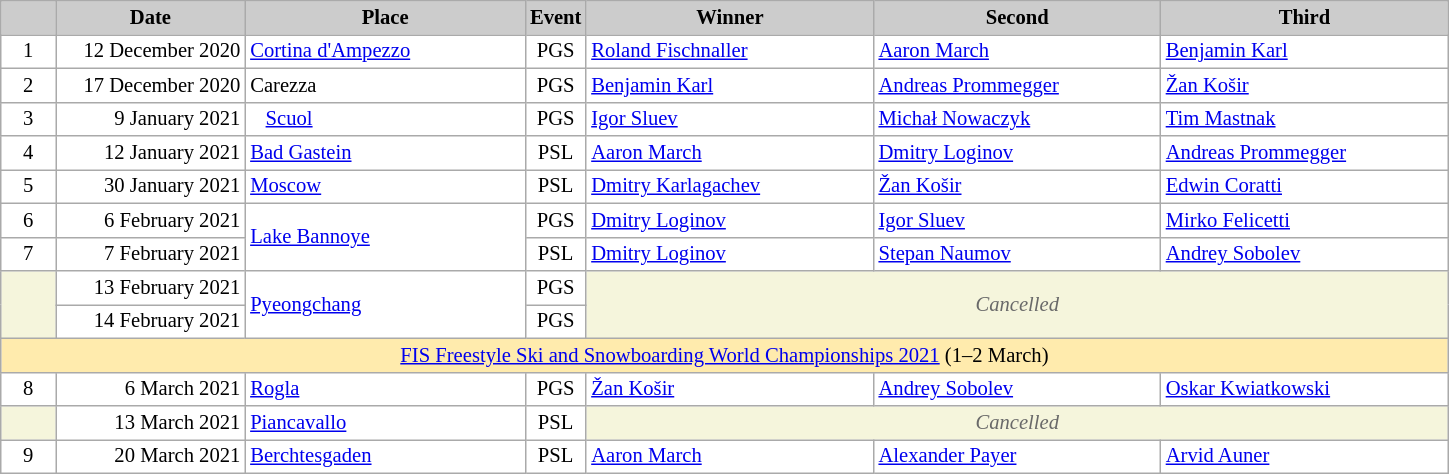<table class="wikitable plainrowheaders" style="background:#fff; font-size:86%; line-height:16px; border:grey solid 1px; border-collapse:collapse;">
<tr>
<th scope="col" style="background:#ccc; width:30px;"></th>
<th scope="col" style="background:#ccc; width:120px;">Date</th>
<th scope="col" style="background:#ccc; width:180px;">Place</th>
<th scope="col" style="background:#ccc; width:30px;">Event</th>
<th scope="col" style="background:#ccc; width:185px;">Winner</th>
<th scope="col" style="background:#ccc; width:185px;">Second</th>
<th scope="col" style="background:#ccc; width:185px;">Third</th>
</tr>
<tr>
<td align="center">1</td>
<td align="right">12 December 2020</td>
<td> <a href='#'>Cortina d'Ampezzo</a></td>
<td align="center">PGS</td>
<td> <a href='#'>Roland Fischnaller</a></td>
<td> <a href='#'>Aaron March</a></td>
<td> <a href='#'>Benjamin Karl</a></td>
</tr>
<tr>
<td align="center">2</td>
<td align="right">17 December 2020</td>
<td> Carezza</td>
<td align="center">PGS</td>
<td> <a href='#'>Benjamin Karl</a></td>
<td> <a href='#'>Andreas Prommegger</a></td>
<td> <a href='#'>Žan Košir</a></td>
</tr>
<tr>
<td align="center">3</td>
<td align="right">9 January 2021</td>
<td>   <a href='#'>Scuol</a></td>
<td align="center">PGS</td>
<td> <a href='#'>Igor Sluev</a></td>
<td> <a href='#'>Michał Nowaczyk</a></td>
<td> <a href='#'>Tim Mastnak</a></td>
</tr>
<tr>
<td align="center">4</td>
<td align="right">12 January 2021</td>
<td> <a href='#'>Bad Gastein</a></td>
<td align="center">PSL</td>
<td> <a href='#'>Aaron March</a></td>
<td> <a href='#'>Dmitry Loginov</a></td>
<td> <a href='#'>Andreas Prommegger</a></td>
</tr>
<tr>
<td align="center">5</td>
<td align="right">30 January 2021</td>
<td> <a href='#'>Moscow</a></td>
<td align="center">PSL</td>
<td> <a href='#'>Dmitry Karlagachev</a></td>
<td> <a href='#'>Žan Košir</a></td>
<td> <a href='#'>Edwin Coratti</a></td>
</tr>
<tr>
<td align="center">6</td>
<td align="right">6 February 2021</td>
<td rowspan="2"> <a href='#'>Lake Bannoye</a></td>
<td align="center">PGS</td>
<td> <a href='#'>Dmitry Loginov</a></td>
<td> <a href='#'>Igor Sluev</a></td>
<td> <a href='#'>Mirko Felicetti</a></td>
</tr>
<tr>
<td align="center">7</td>
<td align="right">7 February 2021</td>
<td align="center">PSL</td>
<td> <a href='#'>Dmitry Loginov</a></td>
<td> <a href='#'>Stepan Naumov</a></td>
<td> <a href='#'>Andrey Sobolev</a></td>
</tr>
<tr>
<td rowspan="2" bgcolor="F5F5DC"></td>
<td align="right">13 February 2021</td>
<td rowspan="2"> <a href='#'>Pyeongchang</a></td>
<td align="center">PGS</td>
<td rowspan="2" colspan=5 align=center bgcolor="F5F5DC" style=color:#696969><em>Cancelled</em></td>
</tr>
<tr>
<td align="right">14 February 2021</td>
<td align="center">PGS</td>
</tr>
<tr style="background:#FFEBAD">
<td colspan="7" align="center"><a href='#'>FIS Freestyle Ski and Snowboarding World Championships 2021</a>  (1–2 March)</td>
</tr>
<tr>
<td align="center">8</td>
<td align="right">6 March 2021</td>
<td> <a href='#'>Rogla</a></td>
<td align="center">PGS</td>
<td> <a href='#'>Žan Košir</a></td>
<td> <a href='#'>Andrey Sobolev</a></td>
<td> <a href='#'>Oskar Kwiatkowski</a></td>
</tr>
<tr>
<td bgcolor="F5F5DC"></td>
<td align="right">13 March 2021</td>
<td> <a href='#'>Piancavallo</a></td>
<td align="center">PSL</td>
<td colspan=5 align=center bgcolor="F5F5DC" style=color:#696969><em>Cancelled</em></td>
</tr>
<tr>
<td align="center">9</td>
<td align="right">20 March 2021</td>
<td> <a href='#'>Berchtesgaden</a></td>
<td align="center">PSL</td>
<td> <a href='#'>Aaron March</a></td>
<td> <a href='#'>Alexander Payer</a></td>
<td> <a href='#'>Arvid Auner</a></td>
</tr>
</table>
